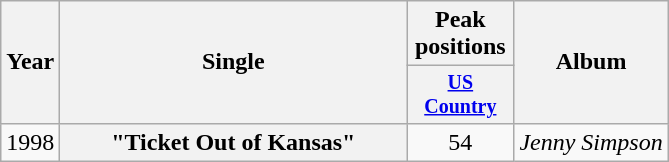<table class="wikitable plainrowheaders" style="text-align:center;">
<tr>
<th rowspan="2">Year</th>
<th rowspan="2" style="width:14em;">Single</th>
<th>Peak positions</th>
<th rowspan="2">Album</th>
</tr>
<tr style="font-size:smaller;">
<th width="65"><a href='#'>US Country</a></th>
</tr>
<tr>
<td>1998</td>
<th scope="row">"Ticket Out of Kansas"</th>
<td>54</td>
<td align="left"><em>Jenny Simpson</em></td>
</tr>
</table>
